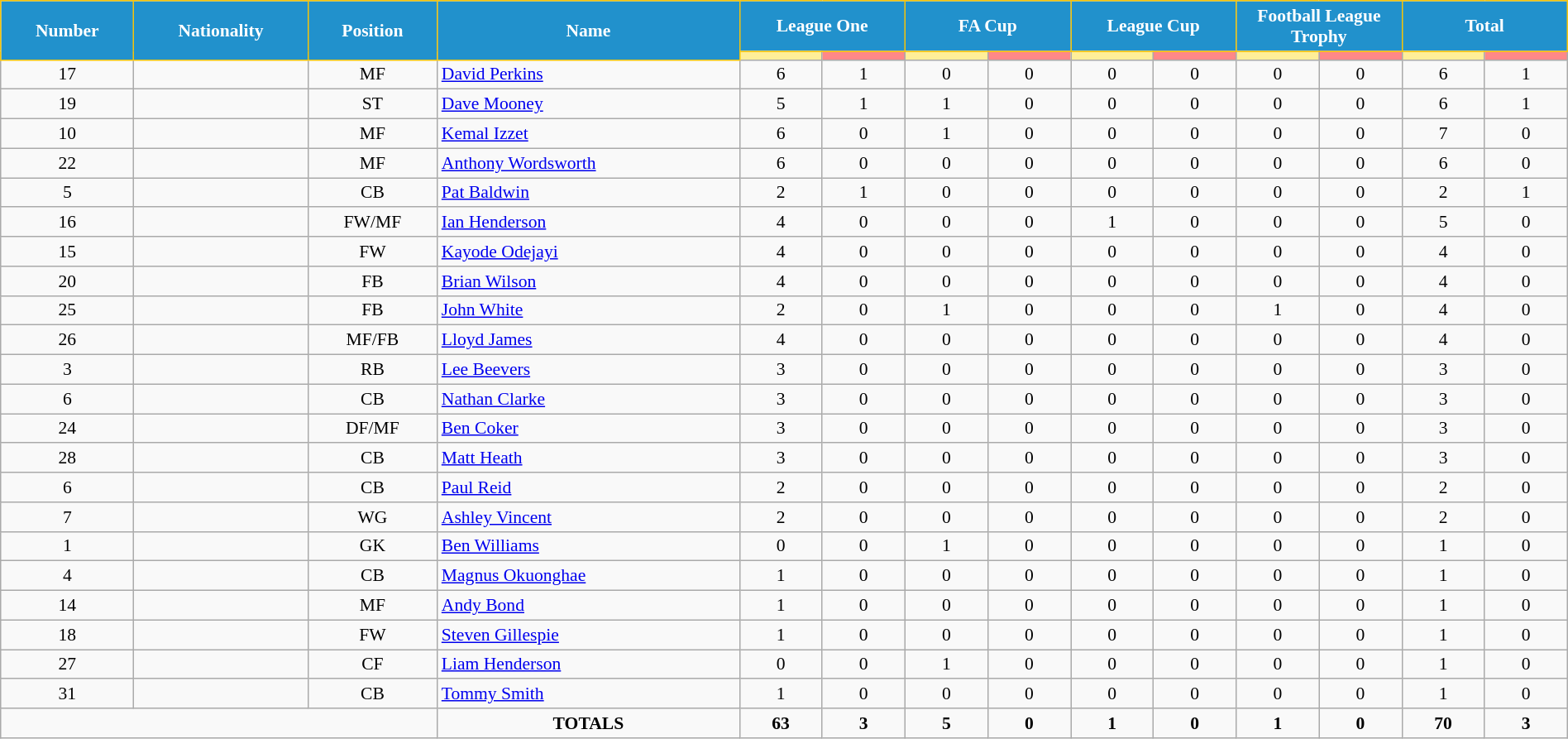<table class="wikitable" style="text-align:center; font-size:90%; width:100%;">
<tr>
<th rowspan="2" style="background:#2191CC; color:white; border:1px solid #F7C408; text-align:center;">Number</th>
<th rowspan="2" style="background:#2191CC; color:white; border:1px solid #F7C408; text-align:center;">Nationality</th>
<th rowspan="2" style="background:#2191CC; color:white; border:1px solid #F7C408; text-align:center;">Position</th>
<th rowspan="2" style="background:#2191CC; color:white; border:1px solid #F7C408; text-align:center;">Name</th>
<th colspan="2" style="background:#2191CC; color:white; border:1px solid #F7C408; text-align:center;">League One</th>
<th colspan="2" style="background:#2191CC; color:white; border:1px solid #F7C408; text-align:center;">FA Cup</th>
<th colspan="2" style="background:#2191CC; color:white; border:1px solid #F7C408; text-align:center;">League Cup</th>
<th colspan="2" style="background:#2191CC; color:white; border:1px solid #F7C408; text-align:center;">Football League Trophy</th>
<th colspan="2" style="background:#2191CC; color:white; border:1px solid #F7C408; text-align:center;">Total</th>
</tr>
<tr>
<th width=60 style="background: #FFEE99"></th>
<th width=60 style="background: #FF8888"></th>
<th width=60 style="background: #FFEE99"></th>
<th width=60 style="background: #FF8888"></th>
<th width=60 style="background: #FFEE99"></th>
<th width=60 style="background: #FF8888"></th>
<th width=60 style="background: #FFEE99"></th>
<th width=60 style="background: #FF8888"></th>
<th width=60 style="background: #FFEE99"></th>
<th width=60 style="background: #FF8888"></th>
</tr>
<tr>
<td>17</td>
<td></td>
<td>MF</td>
<td align="left"><a href='#'>David Perkins</a></td>
<td>6</td>
<td>1</td>
<td>0</td>
<td>0</td>
<td>0</td>
<td>0</td>
<td>0</td>
<td>0</td>
<td>6</td>
<td>1</td>
</tr>
<tr>
<td>19</td>
<td></td>
<td>ST</td>
<td align="left"><a href='#'>Dave Mooney</a></td>
<td>5</td>
<td>1</td>
<td>1</td>
<td>0</td>
<td>0</td>
<td>0</td>
<td>0</td>
<td>0</td>
<td>6</td>
<td>1</td>
</tr>
<tr>
<td>10</td>
<td></td>
<td>MF</td>
<td align="left"><a href='#'>Kemal Izzet</a></td>
<td>6</td>
<td>0</td>
<td>1</td>
<td>0</td>
<td>0</td>
<td>0</td>
<td>0</td>
<td>0</td>
<td>7</td>
<td>0</td>
</tr>
<tr>
<td>22</td>
<td></td>
<td>MF</td>
<td align="left"><a href='#'>Anthony Wordsworth</a></td>
<td>6</td>
<td>0</td>
<td>0</td>
<td>0</td>
<td>0</td>
<td>0</td>
<td>0</td>
<td>0</td>
<td>6</td>
<td>0</td>
</tr>
<tr>
<td>5</td>
<td></td>
<td>CB</td>
<td align="left"><a href='#'>Pat Baldwin</a></td>
<td>2</td>
<td>1</td>
<td>0</td>
<td>0</td>
<td>0</td>
<td>0</td>
<td>0</td>
<td>0</td>
<td>2</td>
<td>1</td>
</tr>
<tr>
<td>16</td>
<td></td>
<td>FW/MF</td>
<td align="left"><a href='#'>Ian Henderson</a></td>
<td>4</td>
<td>0</td>
<td>0</td>
<td>0</td>
<td>1</td>
<td>0</td>
<td>0</td>
<td>0</td>
<td>5</td>
<td>0</td>
</tr>
<tr>
<td>15</td>
<td></td>
<td>FW</td>
<td align="left"><a href='#'>Kayode Odejayi</a></td>
<td>4</td>
<td>0</td>
<td>0</td>
<td>0</td>
<td>0</td>
<td>0</td>
<td>0</td>
<td>0</td>
<td>4</td>
<td>0</td>
</tr>
<tr>
<td>20</td>
<td></td>
<td>FB</td>
<td align="left"><a href='#'>Brian Wilson</a></td>
<td>4</td>
<td>0</td>
<td>0</td>
<td>0</td>
<td>0</td>
<td>0</td>
<td>0</td>
<td>0</td>
<td>4</td>
<td>0</td>
</tr>
<tr>
<td>25</td>
<td></td>
<td>FB</td>
<td align="left"><a href='#'>John White</a></td>
<td>2</td>
<td>0</td>
<td>1</td>
<td>0</td>
<td>0</td>
<td>0</td>
<td>1</td>
<td>0</td>
<td>4</td>
<td>0</td>
</tr>
<tr>
<td>26</td>
<td></td>
<td>MF/FB</td>
<td align="left"><a href='#'>Lloyd James</a></td>
<td>4</td>
<td>0</td>
<td>0</td>
<td>0</td>
<td>0</td>
<td>0</td>
<td>0</td>
<td>0</td>
<td>4</td>
<td>0</td>
</tr>
<tr>
<td>3</td>
<td></td>
<td>RB</td>
<td align="left"><a href='#'>Lee Beevers</a></td>
<td>3</td>
<td>0</td>
<td>0</td>
<td>0</td>
<td>0</td>
<td>0</td>
<td>0</td>
<td>0</td>
<td>3</td>
<td>0</td>
</tr>
<tr>
<td>6</td>
<td></td>
<td>CB</td>
<td align="left"><a href='#'>Nathan Clarke</a></td>
<td>3</td>
<td>0</td>
<td>0</td>
<td>0</td>
<td>0</td>
<td>0</td>
<td>0</td>
<td>0</td>
<td>3</td>
<td>0</td>
</tr>
<tr>
<td>24</td>
<td></td>
<td>DF/MF</td>
<td align="left"><a href='#'>Ben Coker</a></td>
<td>3</td>
<td>0</td>
<td>0</td>
<td>0</td>
<td>0</td>
<td>0</td>
<td>0</td>
<td>0</td>
<td>3</td>
<td>0</td>
</tr>
<tr>
<td>28</td>
<td></td>
<td>CB</td>
<td align="left"><a href='#'>Matt Heath</a></td>
<td>3</td>
<td>0</td>
<td>0</td>
<td>0</td>
<td>0</td>
<td>0</td>
<td>0</td>
<td>0</td>
<td>3</td>
<td>0</td>
</tr>
<tr>
<td>6</td>
<td></td>
<td>CB</td>
<td align="left"><a href='#'>Paul Reid</a></td>
<td>2</td>
<td>0</td>
<td>0</td>
<td>0</td>
<td>0</td>
<td>0</td>
<td>0</td>
<td>0</td>
<td>2</td>
<td>0</td>
</tr>
<tr>
<td>7</td>
<td></td>
<td>WG</td>
<td align="left"><a href='#'>Ashley Vincent</a></td>
<td>2</td>
<td>0</td>
<td>0</td>
<td>0</td>
<td>0</td>
<td>0</td>
<td>0</td>
<td>0</td>
<td>2</td>
<td>0</td>
</tr>
<tr>
<td>1</td>
<td></td>
<td>GK</td>
<td align="left"><a href='#'>Ben Williams</a></td>
<td>0</td>
<td>0</td>
<td>1</td>
<td>0</td>
<td>0</td>
<td>0</td>
<td>0</td>
<td>0</td>
<td>1</td>
<td>0</td>
</tr>
<tr>
<td>4</td>
<td></td>
<td>CB</td>
<td align="left"><a href='#'>Magnus Okuonghae</a></td>
<td>1</td>
<td>0</td>
<td>0</td>
<td>0</td>
<td>0</td>
<td>0</td>
<td>0</td>
<td>0</td>
<td>1</td>
<td>0</td>
</tr>
<tr>
<td>14</td>
<td></td>
<td>MF</td>
<td align="left"><a href='#'>Andy Bond</a></td>
<td>1</td>
<td>0</td>
<td>0</td>
<td>0</td>
<td>0</td>
<td>0</td>
<td>0</td>
<td>0</td>
<td>1</td>
<td>0</td>
</tr>
<tr>
<td>18</td>
<td></td>
<td>FW</td>
<td align="left"><a href='#'>Steven Gillespie</a></td>
<td>1</td>
<td>0</td>
<td>0</td>
<td>0</td>
<td>0</td>
<td>0</td>
<td>0</td>
<td>0</td>
<td>1</td>
<td>0</td>
</tr>
<tr>
<td>27</td>
<td></td>
<td>CF</td>
<td align="left"><a href='#'>Liam Henderson</a></td>
<td>0</td>
<td>0</td>
<td>1</td>
<td>0</td>
<td>0</td>
<td>0</td>
<td>0</td>
<td>0</td>
<td>1</td>
<td>0</td>
</tr>
<tr>
<td>31</td>
<td></td>
<td>CB</td>
<td align="left"><a href='#'>Tommy Smith</a></td>
<td>1</td>
<td>0</td>
<td>0</td>
<td>0</td>
<td>0</td>
<td>0</td>
<td>0</td>
<td>0</td>
<td>1</td>
<td>0</td>
</tr>
<tr>
<td colspan="3"></td>
<td><strong>TOTALS</strong></td>
<td><strong>63</strong></td>
<td><strong>3</strong></td>
<td><strong>5</strong></td>
<td><strong>0</strong></td>
<td><strong>1</strong></td>
<td><strong>0</strong></td>
<td><strong>1</strong></td>
<td><strong>0</strong></td>
<td><strong>70</strong></td>
<td><strong>3</strong></td>
</tr>
</table>
